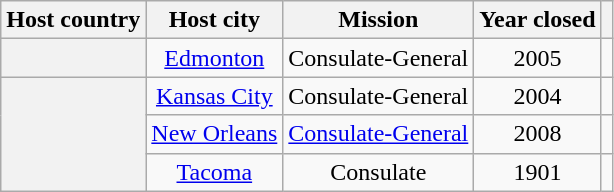<table class="wikitable plainrowheaders" style="text-align:center;">
<tr>
<th scope="col">Host country</th>
<th scope="col">Host city</th>
<th scope="col">Mission</th>
<th scope="col">Year closed</th>
<th scope="col"></th>
</tr>
<tr>
<th scope="row"></th>
<td><a href='#'>Edmonton</a></td>
<td>Consulate-General</td>
<td>2005</td>
<td></td>
</tr>
<tr>
<th rowspan="3" scope="row"></th>
<td><a href='#'>Kansas City</a></td>
<td>Consulate-General</td>
<td>2004</td>
<td></td>
</tr>
<tr>
<td><a href='#'>New Orleans</a></td>
<td><a href='#'>Consulate-General</a></td>
<td>2008</td>
<td></td>
</tr>
<tr>
<td><a href='#'>Tacoma</a></td>
<td>Consulate</td>
<td>1901</td>
<td></td>
</tr>
</table>
